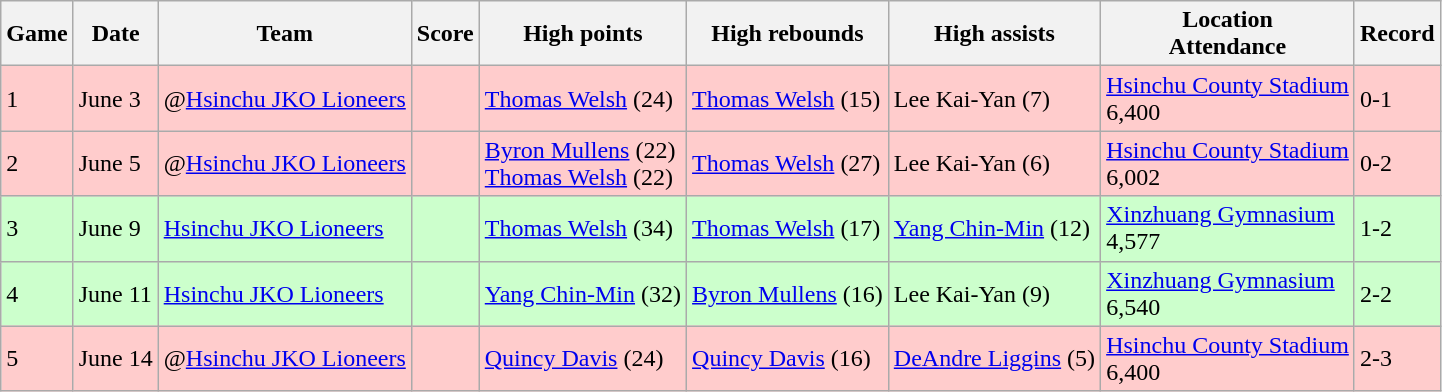<table class="wikitable">
<tr>
<th>Game</th>
<th>Date</th>
<th>Team</th>
<th>Score</th>
<th>High points</th>
<th>High rebounds</th>
<th>High assists</th>
<th>Location<br>Attendance</th>
<th>Record</th>
</tr>
<tr style="background:#fcc">
<td>1</td>
<td>June 3</td>
<td>@<a href='#'>Hsinchu JKO Lioneers</a></td>
<td></td>
<td><a href='#'>Thomas Welsh</a> (24)</td>
<td><a href='#'>Thomas Welsh</a> (15)</td>
<td>Lee Kai-Yan (7)</td>
<td><a href='#'>Hsinchu County Stadium</a><br>6,400</td>
<td>0-1</td>
</tr>
<tr style="background:#fcc">
<td>2</td>
<td>June 5</td>
<td>@<a href='#'>Hsinchu JKO Lioneers</a></td>
<td></td>
<td><a href='#'>Byron Mullens</a> (22)<br><a href='#'>Thomas Welsh</a> (22)</td>
<td><a href='#'>Thomas Welsh</a> (27)</td>
<td>Lee Kai-Yan (6)</td>
<td><a href='#'>Hsinchu County Stadium</a><br>6,002</td>
<td>0-2</td>
</tr>
<tr style="background:#cfc">
<td>3</td>
<td>June 9</td>
<td><a href='#'>Hsinchu JKO Lioneers</a></td>
<td></td>
<td><a href='#'>Thomas Welsh</a> (34)</td>
<td><a href='#'>Thomas Welsh</a> (17)</td>
<td><a href='#'>Yang Chin-Min</a> (12)</td>
<td><a href='#'>Xinzhuang Gymnasium</a><br>4,577</td>
<td>1-2</td>
</tr>
<tr style="background:#cfc">
<td>4</td>
<td>June 11</td>
<td><a href='#'>Hsinchu JKO Lioneers</a></td>
<td></td>
<td><a href='#'>Yang Chin-Min</a> (32)</td>
<td><a href='#'>Byron Mullens</a> (16)</td>
<td>Lee Kai-Yan (9)</td>
<td><a href='#'>Xinzhuang Gymnasium</a><br>6,540</td>
<td>2-2</td>
</tr>
<tr style="background:#fcc">
<td>5</td>
<td>June 14</td>
<td>@<a href='#'>Hsinchu JKO Lioneers</a></td>
<td></td>
<td><a href='#'>Quincy Davis</a> (24)</td>
<td><a href='#'>Quincy Davis</a> (16)</td>
<td><a href='#'>DeAndre Liggins</a> (5)</td>
<td><a href='#'>Hsinchu County Stadium</a><br>6,400</td>
<td>2-3</td>
</tr>
</table>
